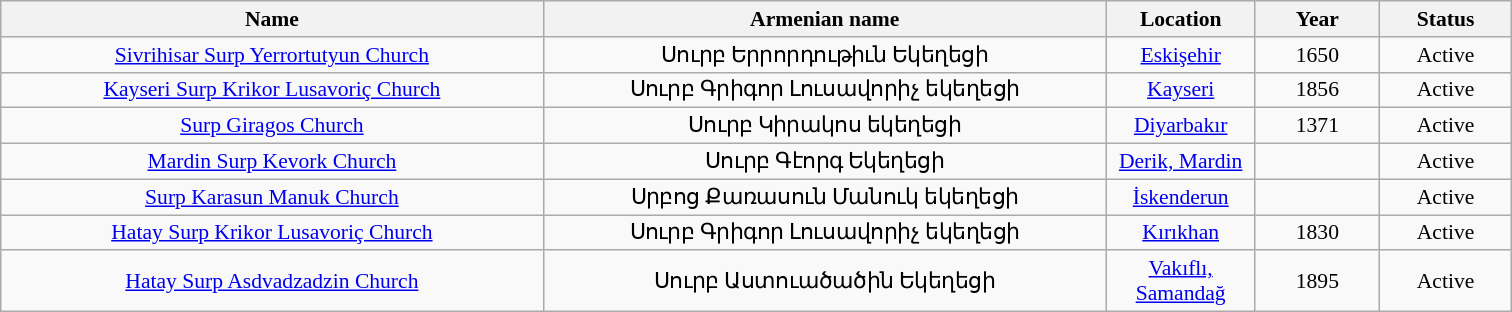<table class="wikitable sortable" style="font-size:0.90em; width:70em; text-align:center; float: ">
<tr>
<th style="width:40em;">Name</th>
<th style="width:40em;">Armenian name</th>
<th style="width:8em;">Location</th>
<th style="width:8em;">Year</th>
<th style="width:8em;">Status</th>
</tr>
<tr>
<td align="center"><a href='#'>Sivrihisar Surp Yerrortutyun Church</a></td>
<td align="center">Սուրբ Երրորդութիւն Եկեղեցի</td>
<td align="center"><a href='#'>Eskişehir</a></td>
<td align="center">1650</td>
<td align="center">Active</td>
</tr>
<tr>
<td align="center"><a href='#'>Kayseri Surp Krikor Lusavoriç Church</a></td>
<td align="center">Սուրբ Գրիգոր Լուսավորիչ եկեղեցի</td>
<td align="center"><a href='#'>Kayseri</a></td>
<td align="center">1856</td>
<td align="center">Active</td>
</tr>
<tr>
<td align="center"><a href='#'>Surp Giragos Church</a></td>
<td align="center">Սուրբ Կիրակոս եկեղեցի</td>
<td align="center"><a href='#'>Diyarbakır</a></td>
<td align="center">1371</td>
<td align="center">Active</td>
</tr>
<tr>
<td align="center"><a href='#'>Mardin Surp Kevork Church</a></td>
<td align="center">Սուրբ Գէորգ Եկեղեցի</td>
<td align="center"><a href='#'>Derik, Mardin</a></td>
<td align="center"></td>
<td align="center">Active</td>
</tr>
<tr>
<td align="center"><a href='#'>Surp Karasun Manuk Church</a></td>
<td align="center">Սրբոց Քառասուն Մանուկ եկեղեցի</td>
<td align="center"><a href='#'>İskenderun</a></td>
<td align="center"></td>
<td align="center">Active</td>
</tr>
<tr>
<td align="center"><a href='#'>Hatay Surp Krikor Lusavoriç Church</a></td>
<td align="center">Սուրբ Գրիգոր Լուսավորիչ եկեղեցի</td>
<td align="center"><a href='#'>Kırıkhan</a></td>
<td align="center">1830</td>
<td align="center">Active</td>
</tr>
<tr>
<td align="center"><a href='#'>Hatay Surp Asdvadzadzin Church</a></td>
<td align="center">Սուրբ Աստուածածին Եկեղեցի</td>
<td align="center"><a href='#'>Vakıflı, Samandağ</a></td>
<td align="center">1895</td>
<td align="center">Active</td>
</tr>
</table>
